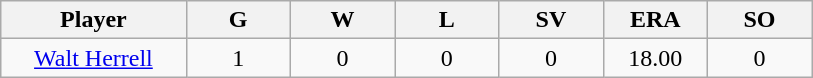<table class="wikitable sortable">
<tr>
<th bgcolor="#DDDDFF" width="16%">Player</th>
<th bgcolor="#DDDDFF" width="9%">G</th>
<th bgcolor="#DDDDFF" width="9%">W</th>
<th bgcolor="#DDDDFF" width="9%">L</th>
<th bgcolor="#DDDDFF" width="9%">SV</th>
<th bgcolor="#DDDDFF" width="9%">ERA</th>
<th bgcolor="#DDDDFF" width="9%">SO</th>
</tr>
<tr align="center">
<td><a href='#'>Walt Herrell</a></td>
<td>1</td>
<td>0</td>
<td>0</td>
<td>0</td>
<td>18.00</td>
<td>0</td>
</tr>
</table>
